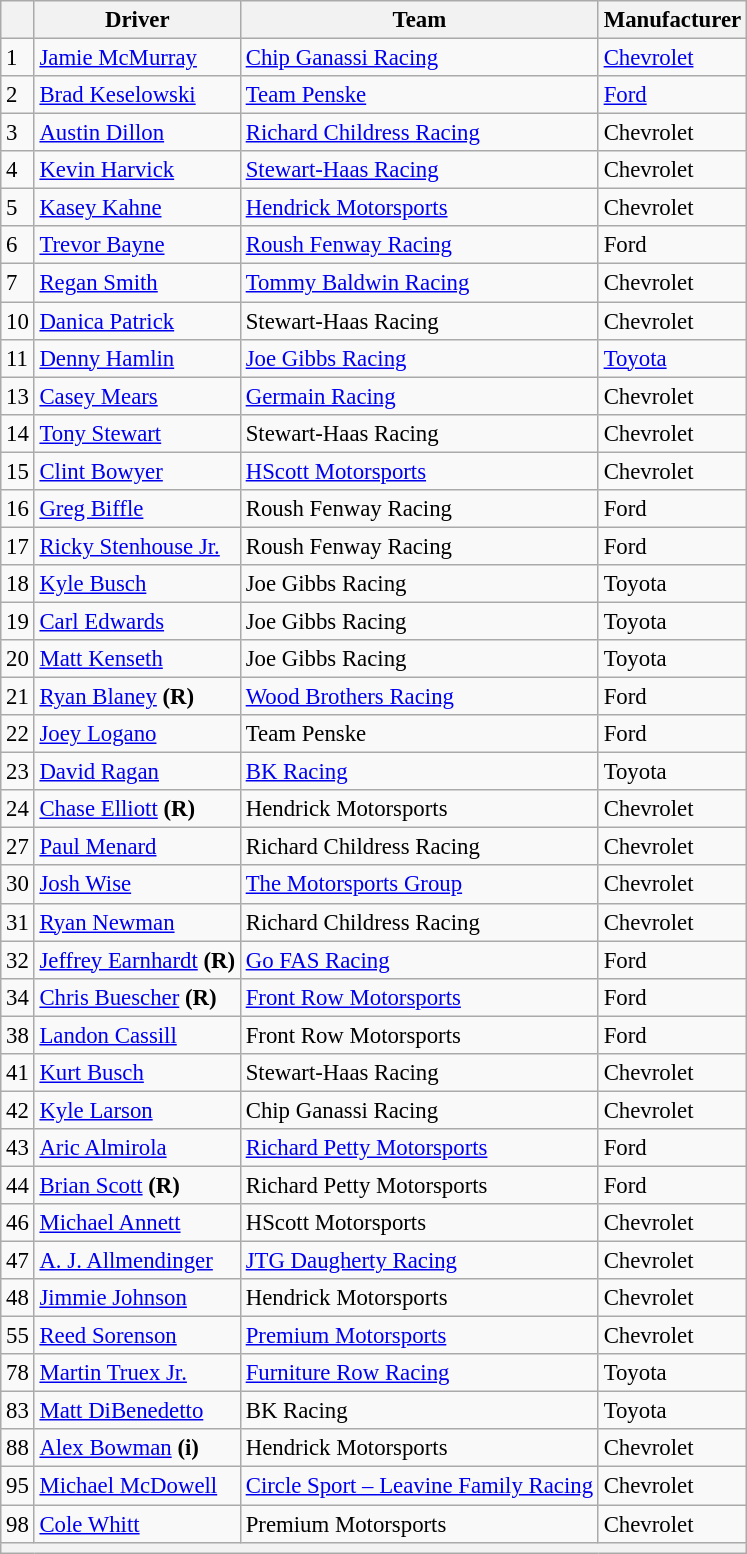<table class="wikitable" style="font-size:95%">
<tr>
<th></th>
<th>Driver</th>
<th>Team</th>
<th>Manufacturer</th>
</tr>
<tr>
<td>1</td>
<td><a href='#'>Jamie McMurray</a></td>
<td><a href='#'>Chip Ganassi Racing</a></td>
<td><a href='#'>Chevrolet</a></td>
</tr>
<tr>
<td>2</td>
<td><a href='#'>Brad Keselowski</a></td>
<td><a href='#'>Team Penske</a></td>
<td><a href='#'>Ford</a></td>
</tr>
<tr>
<td>3</td>
<td><a href='#'>Austin Dillon</a></td>
<td><a href='#'>Richard Childress Racing</a></td>
<td>Chevrolet</td>
</tr>
<tr>
<td>4</td>
<td><a href='#'>Kevin Harvick</a></td>
<td><a href='#'>Stewart-Haas Racing</a></td>
<td>Chevrolet</td>
</tr>
<tr>
<td>5</td>
<td><a href='#'>Kasey Kahne</a></td>
<td><a href='#'>Hendrick Motorsports</a></td>
<td>Chevrolet</td>
</tr>
<tr>
<td>6</td>
<td><a href='#'>Trevor Bayne</a></td>
<td><a href='#'>Roush Fenway Racing</a></td>
<td>Ford</td>
</tr>
<tr>
<td>7</td>
<td><a href='#'>Regan Smith</a></td>
<td><a href='#'>Tommy Baldwin Racing</a></td>
<td>Chevrolet</td>
</tr>
<tr>
<td>10</td>
<td><a href='#'>Danica Patrick</a></td>
<td>Stewart-Haas Racing</td>
<td>Chevrolet</td>
</tr>
<tr>
<td>11</td>
<td><a href='#'>Denny Hamlin</a></td>
<td><a href='#'>Joe Gibbs Racing</a></td>
<td><a href='#'>Toyota</a></td>
</tr>
<tr>
<td>13</td>
<td><a href='#'>Casey Mears</a></td>
<td><a href='#'>Germain Racing</a></td>
<td>Chevrolet</td>
</tr>
<tr>
<td>14</td>
<td><a href='#'>Tony Stewart</a></td>
<td>Stewart-Haas Racing</td>
<td>Chevrolet</td>
</tr>
<tr>
<td>15</td>
<td><a href='#'>Clint Bowyer</a></td>
<td><a href='#'>HScott Motorsports</a></td>
<td>Chevrolet</td>
</tr>
<tr>
<td>16</td>
<td><a href='#'>Greg Biffle</a></td>
<td>Roush Fenway Racing</td>
<td>Ford</td>
</tr>
<tr>
<td>17</td>
<td><a href='#'>Ricky Stenhouse Jr.</a></td>
<td>Roush Fenway Racing</td>
<td>Ford</td>
</tr>
<tr>
<td>18</td>
<td><a href='#'>Kyle Busch</a></td>
<td>Joe Gibbs Racing</td>
<td>Toyota</td>
</tr>
<tr>
<td>19</td>
<td><a href='#'>Carl Edwards</a></td>
<td>Joe Gibbs Racing</td>
<td>Toyota</td>
</tr>
<tr>
<td>20</td>
<td><a href='#'>Matt Kenseth</a></td>
<td>Joe Gibbs Racing</td>
<td>Toyota</td>
</tr>
<tr>
<td>21</td>
<td><a href='#'>Ryan Blaney</a> <strong>(R)</strong></td>
<td><a href='#'>Wood Brothers Racing</a></td>
<td>Ford</td>
</tr>
<tr>
<td>22</td>
<td><a href='#'>Joey Logano</a></td>
<td>Team Penske</td>
<td>Ford</td>
</tr>
<tr>
<td>23</td>
<td><a href='#'>David Ragan</a></td>
<td><a href='#'>BK Racing</a></td>
<td>Toyota</td>
</tr>
<tr>
<td>24</td>
<td><a href='#'>Chase Elliott</a> <strong>(R)</strong></td>
<td>Hendrick Motorsports</td>
<td>Chevrolet</td>
</tr>
<tr>
<td>27</td>
<td><a href='#'>Paul Menard</a></td>
<td>Richard Childress Racing</td>
<td>Chevrolet</td>
</tr>
<tr>
<td>30</td>
<td><a href='#'>Josh Wise</a></td>
<td><a href='#'>The Motorsports Group</a></td>
<td>Chevrolet</td>
</tr>
<tr>
<td>31</td>
<td><a href='#'>Ryan Newman</a></td>
<td>Richard Childress Racing</td>
<td>Chevrolet</td>
</tr>
<tr>
<td>32</td>
<td><a href='#'>Jeffrey Earnhardt</a> <strong>(R)</strong></td>
<td><a href='#'>Go FAS Racing</a></td>
<td>Ford</td>
</tr>
<tr>
<td>34</td>
<td><a href='#'>Chris Buescher</a> <strong>(R)</strong></td>
<td><a href='#'>Front Row Motorsports</a></td>
<td>Ford</td>
</tr>
<tr>
<td>38</td>
<td><a href='#'>Landon Cassill</a></td>
<td>Front Row Motorsports</td>
<td>Ford</td>
</tr>
<tr>
<td>41</td>
<td><a href='#'>Kurt Busch</a></td>
<td>Stewart-Haas Racing</td>
<td>Chevrolet</td>
</tr>
<tr>
<td>42</td>
<td><a href='#'>Kyle Larson</a></td>
<td>Chip Ganassi Racing</td>
<td>Chevrolet</td>
</tr>
<tr>
<td>43</td>
<td><a href='#'>Aric Almirola</a></td>
<td><a href='#'>Richard Petty Motorsports</a></td>
<td>Ford</td>
</tr>
<tr>
<td>44</td>
<td><a href='#'>Brian Scott</a> <strong>(R)</strong></td>
<td>Richard Petty Motorsports</td>
<td>Ford</td>
</tr>
<tr>
<td>46</td>
<td><a href='#'>Michael Annett</a></td>
<td>HScott Motorsports</td>
<td>Chevrolet</td>
</tr>
<tr>
<td>47</td>
<td><a href='#'>A. J. Allmendinger</a></td>
<td><a href='#'>JTG Daugherty Racing</a></td>
<td>Chevrolet</td>
</tr>
<tr>
<td>48</td>
<td><a href='#'>Jimmie Johnson</a></td>
<td>Hendrick Motorsports</td>
<td>Chevrolet</td>
</tr>
<tr>
<td>55</td>
<td><a href='#'>Reed Sorenson</a></td>
<td><a href='#'>Premium Motorsports</a></td>
<td>Chevrolet</td>
</tr>
<tr>
<td>78</td>
<td><a href='#'>Martin Truex Jr.</a></td>
<td><a href='#'>Furniture Row Racing</a></td>
<td>Toyota</td>
</tr>
<tr>
<td>83</td>
<td><a href='#'>Matt DiBenedetto</a></td>
<td>BK Racing</td>
<td>Toyota</td>
</tr>
<tr>
<td>88</td>
<td><a href='#'>Alex Bowman</a> <strong>(i)</strong></td>
<td>Hendrick Motorsports</td>
<td>Chevrolet</td>
</tr>
<tr>
<td>95</td>
<td><a href='#'>Michael McDowell</a></td>
<td><a href='#'>Circle Sport – Leavine Family Racing</a></td>
<td>Chevrolet</td>
</tr>
<tr>
<td>98</td>
<td><a href='#'>Cole Whitt</a></td>
<td>Premium Motorsports</td>
<td>Chevrolet</td>
</tr>
<tr>
<th colspan="4"></th>
</tr>
</table>
